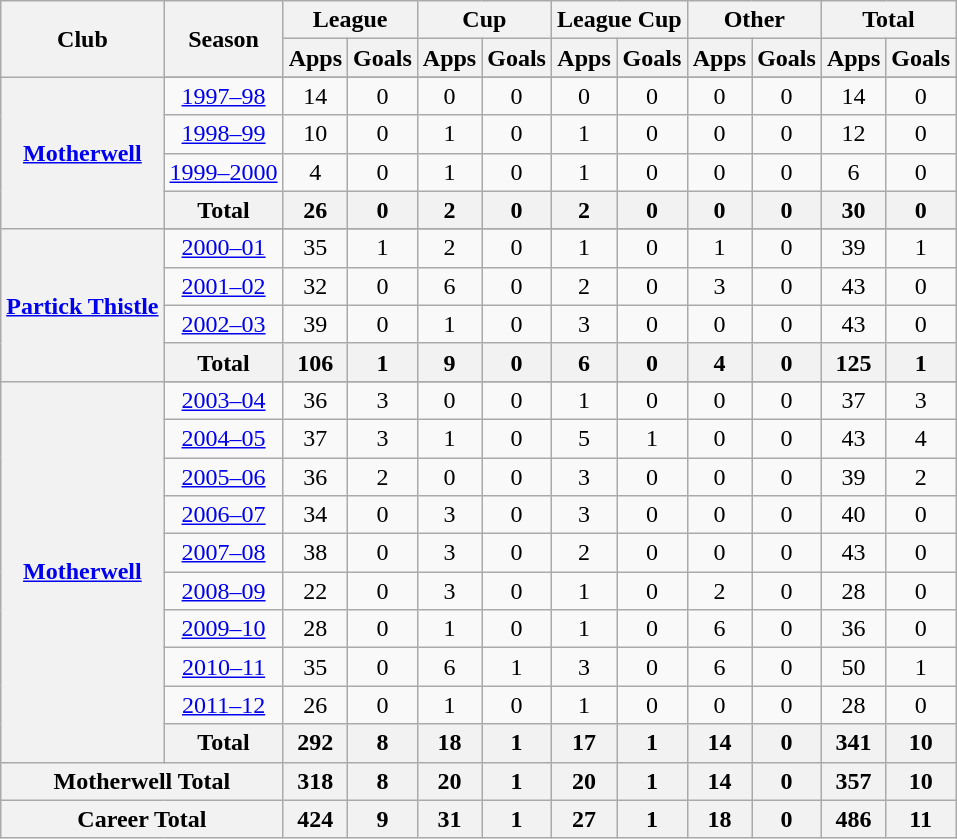<table class="wikitable" border="1">
<tr>
<th rowspan=2>Club</th>
<th rowspan=2>Season</th>
<th colspan=2>League</th>
<th colspan=2>Cup</th>
<th colspan=2>League Cup</th>
<th colspan=2>Other</th>
<th colspan=2>Total</th>
</tr>
<tr>
<th>Apps</th>
<th>Goals</th>
<th>Apps</th>
<th>Goals</th>
<th>Apps</th>
<th>Goals</th>
<th>Apps</th>
<th>Goals</th>
<th>Apps</th>
<th>Goals</th>
</tr>
<tr align=center>
<th rowspan=5><a href='#'>Motherwell</a></th>
</tr>
<tr align=center>
<td><a href='#'>1997–98</a></td>
<td>14</td>
<td>0</td>
<td>0</td>
<td>0</td>
<td>0</td>
<td>0</td>
<td>0</td>
<td>0</td>
<td>14</td>
<td>0</td>
</tr>
<tr align=center>
<td><a href='#'>1998–99</a></td>
<td>10</td>
<td>0</td>
<td>1</td>
<td>0</td>
<td>1</td>
<td>0</td>
<td>0</td>
<td>0</td>
<td>12</td>
<td>0</td>
</tr>
<tr align=center>
<td><a href='#'>1999–2000</a></td>
<td>4</td>
<td>0</td>
<td>1</td>
<td>0</td>
<td>1</td>
<td>0</td>
<td>0</td>
<td>0</td>
<td>6</td>
<td>0</td>
</tr>
<tr align=center>
<th>Total</th>
<th>26</th>
<th>0</th>
<th>2</th>
<th>0</th>
<th>2</th>
<th>0</th>
<th>0</th>
<th>0</th>
<th>30</th>
<th>0</th>
</tr>
<tr align=center>
<th rowspan=5><a href='#'>Partick Thistle</a></th>
</tr>
<tr align=center>
<td><a href='#'>2000–01</a></td>
<td>35</td>
<td>1</td>
<td>2</td>
<td>0</td>
<td>1</td>
<td>0</td>
<td>1</td>
<td>0</td>
<td>39</td>
<td>1</td>
</tr>
<tr align=center>
<td><a href='#'>2001–02</a></td>
<td>32</td>
<td>0</td>
<td>6</td>
<td>0</td>
<td>2</td>
<td>0</td>
<td>3</td>
<td>0</td>
<td>43</td>
<td>0</td>
</tr>
<tr align=center>
<td><a href='#'>2002–03</a></td>
<td>39</td>
<td>0</td>
<td>1</td>
<td>0</td>
<td>3</td>
<td>0</td>
<td>0</td>
<td>0</td>
<td>43</td>
<td>0</td>
</tr>
<tr align=center>
<th>Total</th>
<th>106</th>
<th>1</th>
<th>9</th>
<th>0</th>
<th>6</th>
<th>0</th>
<th>4</th>
<th>0</th>
<th>125</th>
<th>1</th>
</tr>
<tr align=center>
<th rowspan=11><a href='#'>Motherwell</a></th>
</tr>
<tr align=center>
<td><a href='#'>2003–04</a></td>
<td>36</td>
<td>3</td>
<td>0</td>
<td>0</td>
<td>1</td>
<td>0</td>
<td>0</td>
<td>0</td>
<td>37</td>
<td>3</td>
</tr>
<tr align=center>
<td><a href='#'>2004–05</a></td>
<td>37</td>
<td>3</td>
<td>1</td>
<td>0</td>
<td>5</td>
<td>1</td>
<td>0</td>
<td>0</td>
<td>43</td>
<td>4</td>
</tr>
<tr align=center>
<td><a href='#'>2005–06</a></td>
<td>36</td>
<td>2</td>
<td>0</td>
<td>0</td>
<td>3</td>
<td>0</td>
<td>0</td>
<td>0</td>
<td>39</td>
<td>2</td>
</tr>
<tr align=center>
<td><a href='#'>2006–07</a></td>
<td>34</td>
<td>0</td>
<td>3</td>
<td>0</td>
<td>3</td>
<td>0</td>
<td>0</td>
<td>0</td>
<td>40</td>
<td>0</td>
</tr>
<tr align=center>
<td><a href='#'>2007–08</a></td>
<td>38</td>
<td>0</td>
<td>3</td>
<td>0</td>
<td>2</td>
<td>0</td>
<td>0</td>
<td>0</td>
<td>43</td>
<td>0</td>
</tr>
<tr align=center>
<td><a href='#'>2008–09</a></td>
<td>22</td>
<td>0</td>
<td>3</td>
<td>0</td>
<td>1</td>
<td>0</td>
<td>2</td>
<td>0</td>
<td>28</td>
<td>0</td>
</tr>
<tr align=center>
<td><a href='#'>2009–10</a></td>
<td>28</td>
<td>0</td>
<td>1</td>
<td>0</td>
<td>1</td>
<td>0</td>
<td>6</td>
<td>0</td>
<td>36</td>
<td>0</td>
</tr>
<tr align=center>
<td><a href='#'>2010–11</a></td>
<td>35</td>
<td>0</td>
<td>6</td>
<td>1</td>
<td>3</td>
<td>0</td>
<td>6</td>
<td>0</td>
<td>50</td>
<td>1</td>
</tr>
<tr align=center>
<td><a href='#'>2011–12</a></td>
<td>26</td>
<td>0</td>
<td>1</td>
<td>0</td>
<td>1</td>
<td>0</td>
<td>0</td>
<td>0</td>
<td>28</td>
<td>0</td>
</tr>
<tr align=center>
<th>Total</th>
<th>292</th>
<th>8</th>
<th>18</th>
<th>1</th>
<th>17</th>
<th>1</th>
<th>14</th>
<th>0</th>
<th>341</th>
<th>10</th>
</tr>
<tr align=center>
<th colspan="2">Motherwell Total</th>
<th>318</th>
<th>8</th>
<th>20</th>
<th>1</th>
<th>20</th>
<th>1</th>
<th>14</th>
<th>0</th>
<th>357</th>
<th>10</th>
</tr>
<tr align=center>
<th colspan="2">Career Total</th>
<th>424</th>
<th>9</th>
<th>31</th>
<th>1</th>
<th>27</th>
<th>1</th>
<th>18</th>
<th>0</th>
<th>486</th>
<th>11</th>
</tr>
</table>
